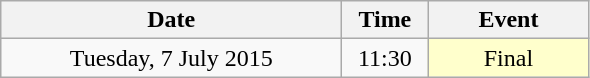<table class = "wikitable" style="text-align:center;">
<tr>
<th width=220>Date</th>
<th width=50>Time</th>
<th width=100>Event</th>
</tr>
<tr>
<td>Tuesday, 7 July 2015</td>
<td>11:30</td>
<td bgcolor=ffffcc>Final</td>
</tr>
</table>
